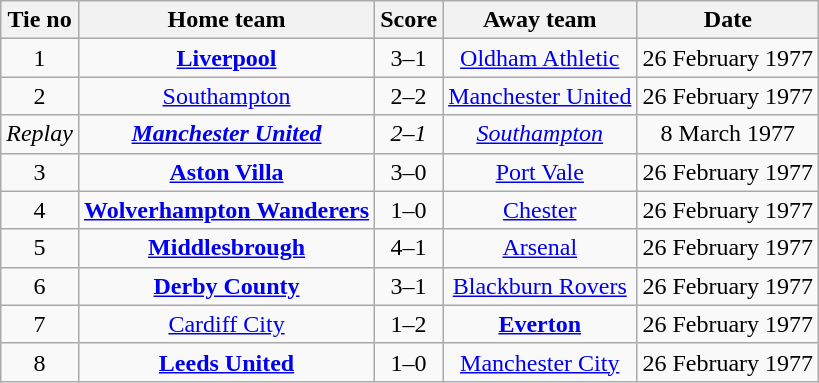<table class="wikitable" style="text-align: center">
<tr>
<th>Tie no</th>
<th>Home team</th>
<th>Score</th>
<th>Away team</th>
<th>Date</th>
</tr>
<tr>
<td>1</td>
<td><strong><a href='#'>Liverpool</a></strong></td>
<td>3–1</td>
<td><a href='#'>Oldham Athletic</a></td>
<td>26 February 1977</td>
</tr>
<tr>
<td>2</td>
<td><a href='#'>Southampton</a></td>
<td>2–2</td>
<td><a href='#'>Manchester United</a></td>
<td>26 February 1977</td>
</tr>
<tr>
<td><em>Replay</em></td>
<td><strong><em><a href='#'>Manchester United</a></em></strong></td>
<td><em>2–1</em></td>
<td><em><a href='#'>Southampton</a></em></td>
<td>8 March 1977</td>
</tr>
<tr>
<td>3</td>
<td><strong><a href='#'>Aston Villa</a></strong></td>
<td>3–0</td>
<td><a href='#'>Port Vale</a></td>
<td>26 February 1977</td>
</tr>
<tr>
<td>4</td>
<td><strong><a href='#'>Wolverhampton Wanderers</a></strong></td>
<td>1–0</td>
<td><a href='#'>Chester</a></td>
<td>26 February 1977</td>
</tr>
<tr>
<td>5</td>
<td><strong><a href='#'>Middlesbrough</a></strong></td>
<td>4–1</td>
<td><a href='#'>Arsenal</a></td>
<td>26 February 1977</td>
</tr>
<tr>
<td>6</td>
<td><strong><a href='#'>Derby County</a></strong></td>
<td>3–1</td>
<td><a href='#'>Blackburn Rovers</a></td>
<td>26 February 1977</td>
</tr>
<tr>
<td>7</td>
<td><a href='#'>Cardiff City</a></td>
<td>1–2</td>
<td><strong><a href='#'>Everton</a></strong></td>
<td>26 February 1977</td>
</tr>
<tr>
<td>8</td>
<td><strong><a href='#'>Leeds United</a></strong></td>
<td>1–0</td>
<td><a href='#'>Manchester City</a></td>
<td>26 February 1977</td>
</tr>
</table>
